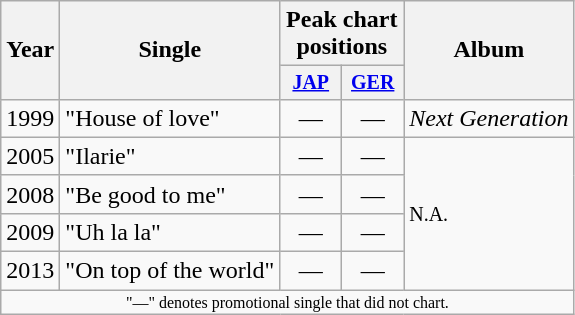<table class="wikitable" style="text-align:center;">
<tr>
<th rowspan="2">Year</th>
<th rowspan="2">Single</th>
<th colspan="2">Peak chart positions</th>
<th rowspan="2">Album</th>
</tr>
<tr style="font-size:smaller;">
<th style="width:35px;"><a href='#'>JAP</a><br></th>
<th style="width:35px;"><a href='#'>GER</a><br></th>
</tr>
<tr>
<td>1999</td>
<td style="text-align:left;">"House of love"</td>
<td>—</td>
<td>—</td>
<td style="text-align:left;"><em>Next Generation</em></td>
</tr>
<tr>
<td>2005</td>
<td style="text-align:left;">"Ilarie"</td>
<td>—</td>
<td>—</td>
<td style="text-align:left;" rowspan="4"><small>N.A.</small></td>
</tr>
<tr>
<td>2008</td>
<td style="text-align:left;">"Be good to me"</td>
<td>—</td>
<td>—</td>
</tr>
<tr>
<td>2009</td>
<td style="text-align:left;">"Uh la la"</td>
<td>—</td>
<td>—</td>
</tr>
<tr>
<td>2013</td>
<td style="text-align:left;">"On top of the world"</td>
<td>—</td>
<td>—</td>
</tr>
<tr>
<td colspan="15" style="font-size:8pt">"—" denotes promotional single that did not chart.</td>
</tr>
</table>
